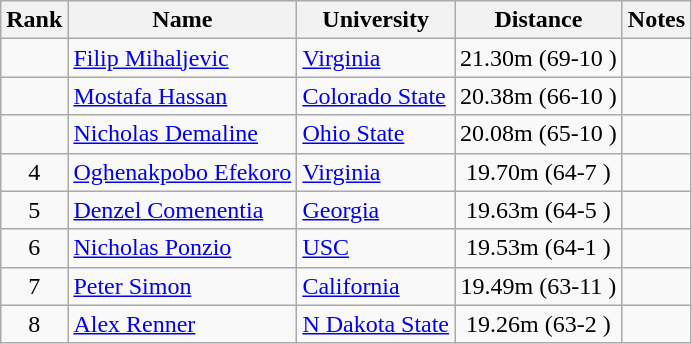<table class="wikitable sortable" style="text-align:center">
<tr>
<th>Rank</th>
<th>Name</th>
<th>University</th>
<th>Distance</th>
<th>Notes</th>
</tr>
<tr>
<td></td>
<td align=left><a href='#'>Filip Mihaljevic</a> </td>
<td align=left><a href='#'>Virginia</a></td>
<td>21.30m (69-10 )</td>
<td></td>
</tr>
<tr>
<td></td>
<td align=left><a href='#'>Mostafa Hassan</a> </td>
<td align=left><a href='#'>Colorado State</a></td>
<td>20.38m (66-10 )</td>
<td></td>
</tr>
<tr>
<td></td>
<td align=left><a href='#'>Nicholas Demaline</a></td>
<td align="left"><a href='#'>Ohio State</a></td>
<td>20.08m (65-10 )</td>
<td></td>
</tr>
<tr>
<td>4</td>
<td align=left><a href='#'>Oghenakpobo Efekoro</a></td>
<td align="left"><a href='#'>Virginia</a></td>
<td>19.70m (64-7 )</td>
<td></td>
</tr>
<tr>
<td>5</td>
<td align=left><a href='#'>Denzel Comenentia</a> </td>
<td align=left><a href='#'>Georgia</a></td>
<td>19.63m (64-5 )</td>
<td></td>
</tr>
<tr>
<td>6</td>
<td align=left><a href='#'>Nicholas Ponzio</a></td>
<td align=left><a href='#'>USC</a></td>
<td>19.53m (64-1 )</td>
<td></td>
</tr>
<tr>
<td>7</td>
<td align=left><a href='#'>Peter Simon</a> </td>
<td align="left"><a href='#'>California</a></td>
<td>19.49m (63-11 )</td>
<td></td>
</tr>
<tr>
<td>8</td>
<td align=left><a href='#'>Alex Renner</a></td>
<td align="left"><a href='#'>N Dakota State</a></td>
<td>19.26m (63-2 )</td>
<td></td>
</tr>
</table>
